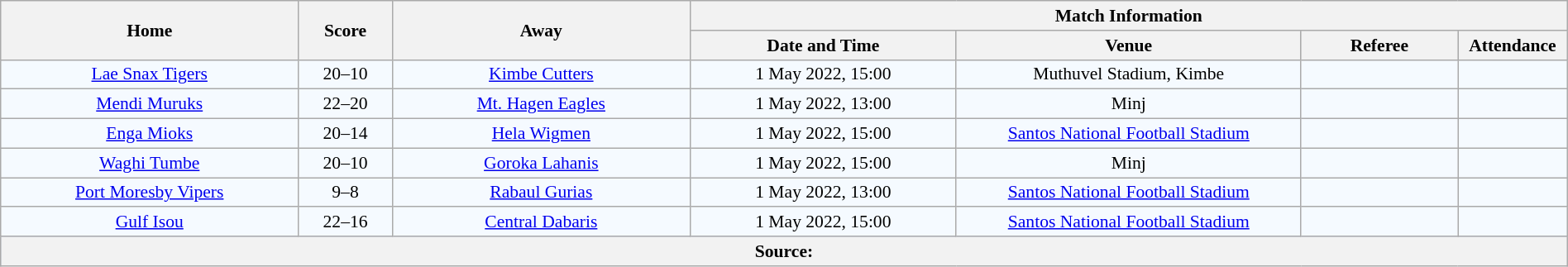<table class="wikitable" width="100%" style="border-collapse:collapse; font-size:90%; text-align:center;">
<tr>
<th rowspan="2" width="19%">Home</th>
<th rowspan="2" width="6%">Score</th>
<th rowspan="2" width="19%">Away</th>
<th colspan="4">Match Information</th>
</tr>
<tr bgcolor="#CCCCCC">
<th width="17%">Date and Time</th>
<th width="22%">Venue</th>
<th width="10%">Referee</th>
<th width="7%">Attendance</th>
</tr>
<tr bgcolor="#F5FAFF">
<td> <a href='#'>Lae Snax Tigers</a></td>
<td>20–10</td>
<td> <a href='#'>Kimbe Cutters</a></td>
<td>1 May 2022, 15:00</td>
<td>Muthuvel Stadium, Kimbe</td>
<td></td>
<td></td>
</tr>
<tr bgcolor="#F5FAFF">
<td><a href='#'>Mendi Muruks</a></td>
<td>22–20</td>
<td><a href='#'>Mt. Hagen Eagles</a></td>
<td>1 May 2022, 13:00</td>
<td>Minj</td>
<td></td>
<td></td>
</tr>
<tr bgcolor="#F5FAFF">
<td><a href='#'>Enga Mioks</a></td>
<td>20–14</td>
<td><a href='#'>Hela Wigmen</a></td>
<td>1 May 2022, 15:00</td>
<td><a href='#'>Santos National Football Stadium</a></td>
<td></td>
<td></td>
</tr>
<tr bgcolor="#F5FAFF">
<td><a href='#'>Waghi Tumbe</a></td>
<td>20–10</td>
<td><a href='#'>Goroka Lahanis</a></td>
<td>1 May 2022, 15:00</td>
<td>Minj</td>
<td></td>
<td></td>
</tr>
<tr bgcolor="#F5FAFF">
<td> <a href='#'>Port Moresby Vipers</a></td>
<td>9–8</td>
<td><a href='#'>Rabaul Gurias</a></td>
<td>1 May 2022, 13:00</td>
<td><a href='#'>Santos National Football Stadium</a></td>
<td></td>
<td></td>
</tr>
<tr bgcolor="#F5FAFF">
<td><a href='#'>Gulf Isou</a></td>
<td>22–16</td>
<td><a href='#'>Central Dabaris</a></td>
<td>1 May 2022, 15:00</td>
<td><a href='#'>Santos National Football Stadium</a></td>
<td></td>
<td></td>
</tr>
<tr bgcolor="#C1D8FF">
<th colspan="7">Source:</th>
</tr>
</table>
